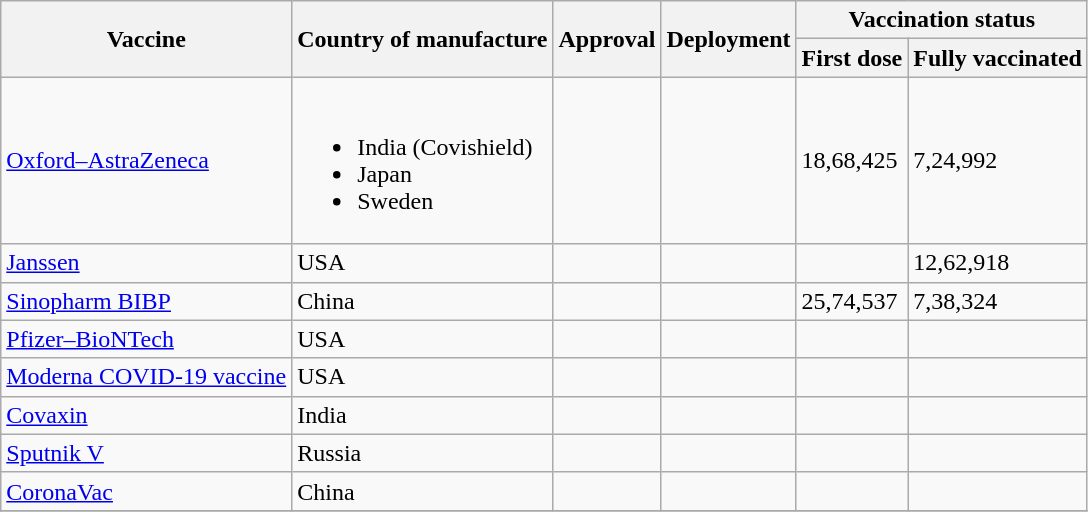<table class="wikitable">
<tr>
<th rowspan="2">Vaccine</th>
<th rowspan="2">Country of manufacture</th>
<th rowspan="2">Approval</th>
<th rowspan="2">Deployment</th>
<th colspan="2">Vaccination status</th>
</tr>
<tr>
<th>First dose</th>
<th>Fully vaccinated</th>
</tr>
<tr>
<td><a href='#'>Oxford–AstraZeneca</a></td>
<td><br><ul><li>India (Covishield)</li><li>Japan</li><li>Sweden</li></ul></td>
<td></td>
<td></td>
<td>18,68,425</td>
<td>7,24,992</td>
</tr>
<tr>
<td><a href='#'>Janssen</a></td>
<td>USA</td>
<td></td>
<td></td>
<td></td>
<td>12,62,918</td>
</tr>
<tr>
<td><a href='#'>Sinopharm BIBP</a></td>
<td>China</td>
<td></td>
<td></td>
<td>25,74,537</td>
<td>7,38,324</td>
</tr>
<tr>
<td><a href='#'>Pfizer–BioNTech</a></td>
<td>USA</td>
<td></td>
<td></td>
<td></td>
<td></td>
</tr>
<tr>
<td><a href='#'>Moderna COVID-19 vaccine</a></td>
<td>USA</td>
<td></td>
<td></td>
<td></td>
<td></td>
</tr>
<tr>
<td><a href='#'>Covaxin</a></td>
<td>India</td>
<td></td>
<td></td>
<td></td>
<td></td>
</tr>
<tr>
<td><a href='#'>Sputnik V</a></td>
<td>Russia</td>
<td></td>
<td></td>
<td></td>
<td></td>
</tr>
<tr>
<td><a href='#'>CoronaVac</a></td>
<td>China</td>
<td></td>
<td></td>
<td></td>
<td></td>
</tr>
<tr>
</tr>
</table>
